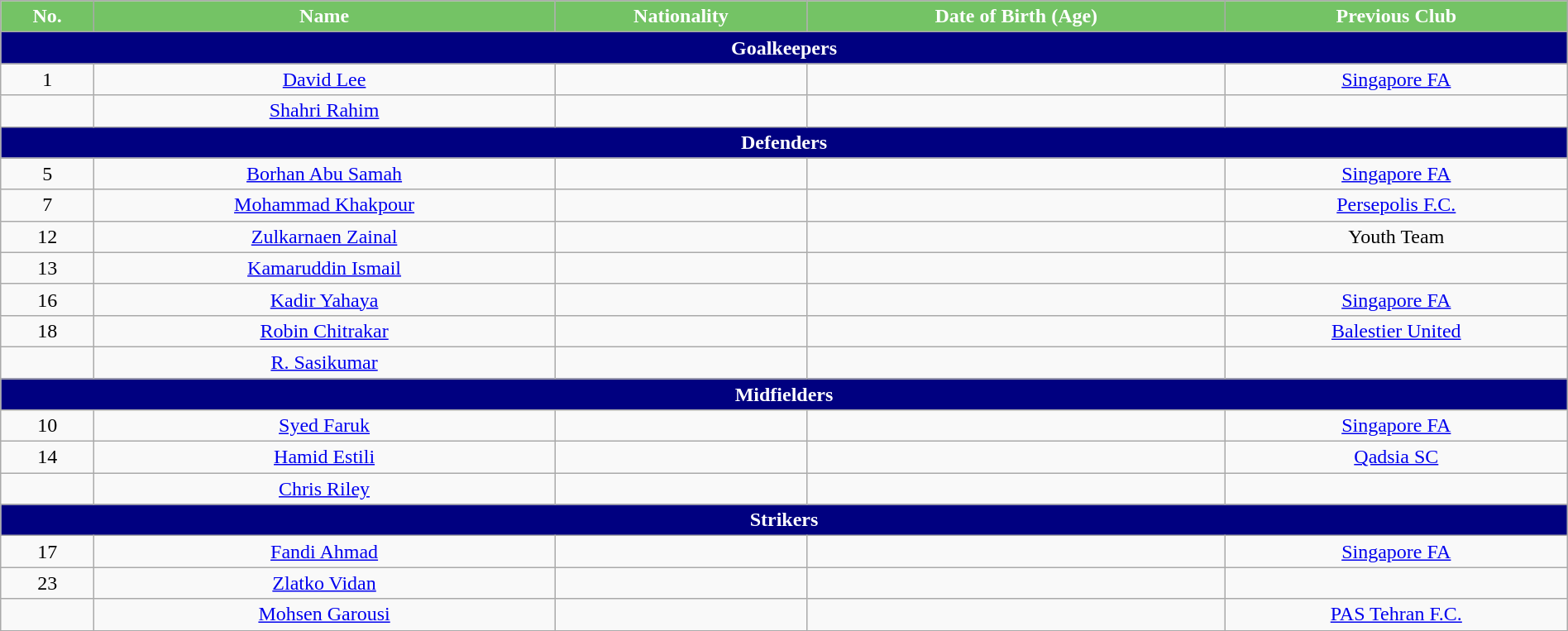<table class="wikitable" style="text-align:center; font-size:100%; width:100%;">
<tr>
<th style="background:#74C365; color:white; text-align:center;">No.</th>
<th style="background:#74C365; color:white; text-align:center;">Name</th>
<th style="background:#74C365; color:white; text-align:center;">Nationality</th>
<th style="background:#74C365; color:white; text-align:center;">Date of Birth (Age)</th>
<th style="background:#74C365; color:white; text-align:center;">Previous Club</th>
</tr>
<tr>
<th colspan="8" style="background:navy; color:white; text-align:center;">Goalkeepers</th>
</tr>
<tr>
<td>1</td>
<td><a href='#'>David Lee</a></td>
<td></td>
<td></td>
<td> <a href='#'>Singapore FA</a></td>
</tr>
<tr>
<td></td>
<td><a href='#'>Shahri Rahim</a></td>
<td></td>
<td></td>
<td></td>
</tr>
<tr>
<th colspan="8" style="background:navy; color:white; text-align:center;">Defenders</th>
</tr>
<tr>
<td>5</td>
<td><a href='#'>Borhan Abu Samah</a></td>
<td></td>
<td></td>
<td> <a href='#'>Singapore FA</a></td>
</tr>
<tr>
<td>7</td>
<td><a href='#'>Mohammad Khakpour</a></td>
<td></td>
<td></td>
<td> <a href='#'>Persepolis F.C.</a></td>
</tr>
<tr>
<td>12</td>
<td><a href='#'>Zulkarnaen Zainal</a></td>
<td></td>
<td></td>
<td>Youth Team</td>
</tr>
<tr>
<td>13</td>
<td><a href='#'>Kamaruddin Ismail</a></td>
<td></td>
<td></td>
<td></td>
</tr>
<tr>
<td>16</td>
<td><a href='#'>Kadir Yahaya</a></td>
<td></td>
<td></td>
<td> <a href='#'>Singapore FA</a></td>
</tr>
<tr>
<td>18</td>
<td><a href='#'>Robin Chitrakar</a></td>
<td></td>
<td></td>
<td> <a href='#'>Balestier United</a></td>
</tr>
<tr>
<td></td>
<td><a href='#'>R. Sasikumar</a></td>
<td></td>
<td></td>
<td></td>
</tr>
<tr>
<th colspan="8" style="background:navy; color:white; text-align:center;">Midfielders</th>
</tr>
<tr>
<td>10</td>
<td><a href='#'>Syed Faruk</a></td>
<td></td>
<td></td>
<td> <a href='#'>Singapore FA</a></td>
</tr>
<tr>
<td>14</td>
<td><a href='#'>Hamid Estili</a></td>
<td></td>
<td></td>
<td> <a href='#'>Qadsia SC</a></td>
</tr>
<tr>
<td></td>
<td><a href='#'>Chris Riley</a></td>
<td></td>
<td></td>
<td></td>
</tr>
<tr>
<th colspan="8" style="background:navy; color:white; text-align:center;">Strikers</th>
</tr>
<tr>
<td>17</td>
<td><a href='#'>Fandi Ahmad</a></td>
<td></td>
<td></td>
<td> <a href='#'>Singapore FA</a></td>
</tr>
<tr>
<td>23</td>
<td><a href='#'>Zlatko Vidan</a></td>
<td></td>
<td></td>
<td></td>
</tr>
<tr>
<td></td>
<td><a href='#'>Mohsen Garousi</a></td>
<td></td>
<td></td>
<td> <a href='#'>PAS Tehran F.C.</a></td>
</tr>
<tr>
</tr>
</table>
